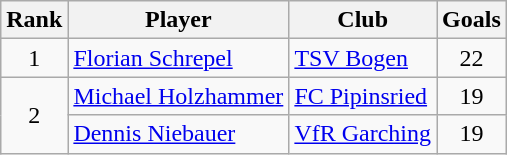<table class="wikitable" style="text-align:center">
<tr>
<th>Rank</th>
<th>Player</th>
<th>Club</th>
<th>Goals</th>
</tr>
<tr>
<td>1</td>
<td align="left"> <a href='#'>Florian Schrepel</a></td>
<td align="left"><a href='#'>TSV Bogen</a></td>
<td>22</td>
</tr>
<tr>
<td rowspan="2">2</td>
<td align="left"> <a href='#'>Michael Holzhammer</a></td>
<td align="left"><a href='#'>FC Pipinsried</a></td>
<td>19</td>
</tr>
<tr>
<td align="left"> <a href='#'>Dennis Niebauer</a></td>
<td align="left"><a href='#'>VfR Garching</a></td>
<td>19</td>
</tr>
</table>
